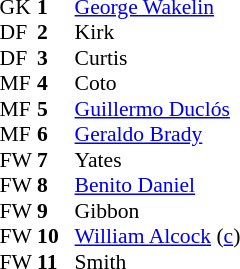<table style="font-size: 90%" cellspacing="0" cellpadding="0" align=center>
<tr>
<td colspan="4"></td>
</tr>
<tr>
<th width=25></th>
<th width=25></th>
</tr>
<tr>
<td>GK</td>
<td><strong>1</strong></td>
<td> <a href='#'>George Wakelin</a></td>
</tr>
<tr>
<td>DF</td>
<td><strong>2</strong></td>
<td> Kirk</td>
</tr>
<tr>
<td>DF</td>
<td><strong>3</strong></td>
<td> Curtis</td>
</tr>
<tr>
<td>MF</td>
<td><strong>4</strong></td>
<td> Coto</td>
</tr>
<tr>
<td>MF</td>
<td><strong>5</strong></td>
<td> <a href='#'>Guillermo Duclós</a></td>
</tr>
<tr>
<td>MF</td>
<td><strong>6</strong></td>
<td> <a href='#'>Geraldo Brady</a></td>
</tr>
<tr>
<td>FW</td>
<td><strong>7</strong></td>
<td> Yates</td>
</tr>
<tr>
<td>FW</td>
<td><strong>8</strong></td>
<td> <a href='#'>Benito Daniel</a></td>
</tr>
<tr>
<td>FW</td>
<td><strong>9</strong></td>
<td> Gibbon</td>
</tr>
<tr>
<td>FW</td>
<td><strong>10</strong></td>
<td> <a href='#'>William Alcock</a> (<a href='#'>c</a>)</td>
</tr>
<tr>
<td>FW</td>
<td><strong>11</strong></td>
<td> Smith</td>
</tr>
<tr>
</tr>
</table>
